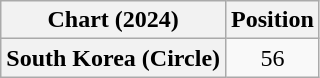<table class="wikitable plainrowheaders" style="text-align:center">
<tr>
<th scope="col">Chart (2024)</th>
<th scope="col">Position</th>
</tr>
<tr>
<th scope="row">South Korea (Circle)</th>
<td>56</td>
</tr>
</table>
